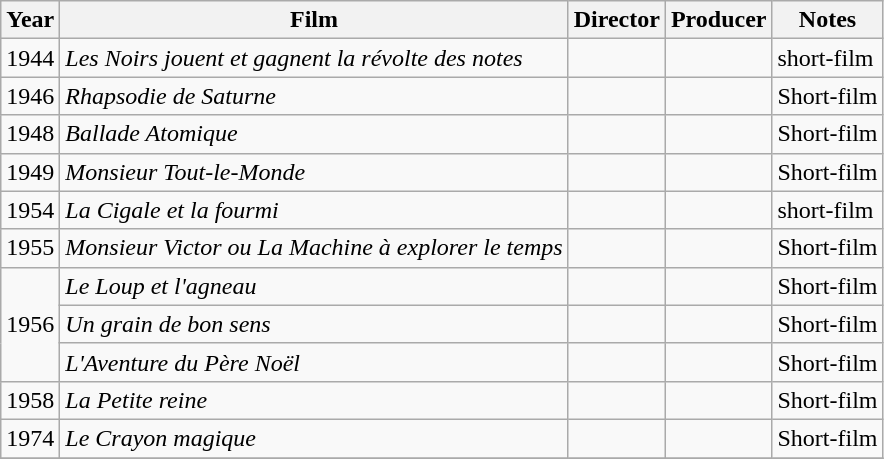<table class="wikitable sortable">
<tr>
<th>Year</th>
<th>Film</th>
<th>Director</th>
<th>Producer</th>
<th>Notes</th>
</tr>
<tr>
<td>1944</td>
<td><em>Les Noirs jouent et gagnent la révolte des notes</em></td>
<td></td>
<td></td>
<td>short-film</td>
</tr>
<tr>
<td>1946</td>
<td><em>Rhapsodie de Saturne</em></td>
<td></td>
<td></td>
<td>Short-film</td>
</tr>
<tr>
<td>1948</td>
<td><em>Ballade Atomique</em></td>
<td></td>
<td></td>
<td>Short-film</td>
</tr>
<tr>
<td>1949</td>
<td><em>Monsieur Tout-le-Monde</em></td>
<td></td>
<td></td>
<td>Short-film</td>
</tr>
<tr>
<td>1954</td>
<td><em>La Cigale et la fourmi</em></td>
<td></td>
<td></td>
<td>short-film</td>
</tr>
<tr>
<td>1955</td>
<td><em>Monsieur Victor ou La Machine à explorer le temps</em></td>
<td></td>
<td></td>
<td>Short-film</td>
</tr>
<tr>
<td rowspan="3">1956</td>
<td><em>Le Loup et l'agneau</em></td>
<td></td>
<td></td>
<td>Short-film</td>
</tr>
<tr>
<td><em>Un grain de bon sens</em></td>
<td></td>
<td></td>
<td>Short-film</td>
</tr>
<tr>
<td><em>L'Aventure du Père Noël</em></td>
<td></td>
<td></td>
<td>Short-film</td>
</tr>
<tr>
<td>1958</td>
<td><em>La Petite reine</em></td>
<td></td>
<td></td>
<td>Short-film</td>
</tr>
<tr>
<td>1974</td>
<td><em>Le Crayon magique</em></td>
<td></td>
<td></td>
<td>Short-film</td>
</tr>
<tr>
</tr>
</table>
